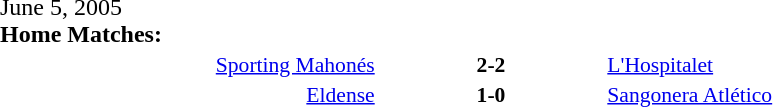<table width=100% cellspacing=1>
<tr>
<th width=20%></th>
<th width=12%></th>
<th width=20%></th>
<th></th>
</tr>
<tr>
<td>June 5, 2005<br><strong>Home Matches:</strong></td>
</tr>
<tr style=font-size:90%>
<td align=right><a href='#'>Sporting Mahonés</a></td>
<td align=center><strong>2-2</strong></td>
<td><a href='#'>L'Hospitalet</a></td>
</tr>
<tr style=font-size:90%>
<td align=right><a href='#'>Eldense</a></td>
<td align=center><strong>1-0</strong></td>
<td><a href='#'>Sangonera Atlético</a></td>
</tr>
</table>
